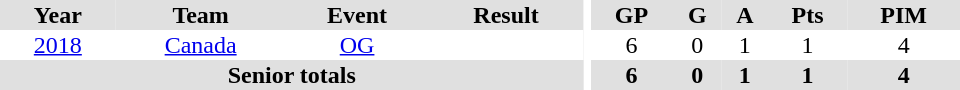<table border="0" cellpadding="1" cellspacing="0" ID="Table3" style="text-align:center; width:40em">
<tr ALIGN="center" bgcolor="#e0e0e0">
<th>Year</th>
<th>Team</th>
<th>Event</th>
<th>Result</th>
<th rowspan="99" bgcolor="#ffffff"></th>
<th>GP</th>
<th>G</th>
<th>A</th>
<th>Pts</th>
<th>PIM</th>
</tr>
<tr>
<td><a href='#'>2018</a></td>
<td><a href='#'>Canada</a></td>
<td><a href='#'>OG</a></td>
<td></td>
<td>6</td>
<td>0</td>
<td>1</td>
<td>1</td>
<td>4</td>
</tr>
<tr bgcolor="#e0e0e0">
<th colspan="4">Senior totals</th>
<th>6</th>
<th>0</th>
<th>1</th>
<th>1</th>
<th>4</th>
</tr>
</table>
